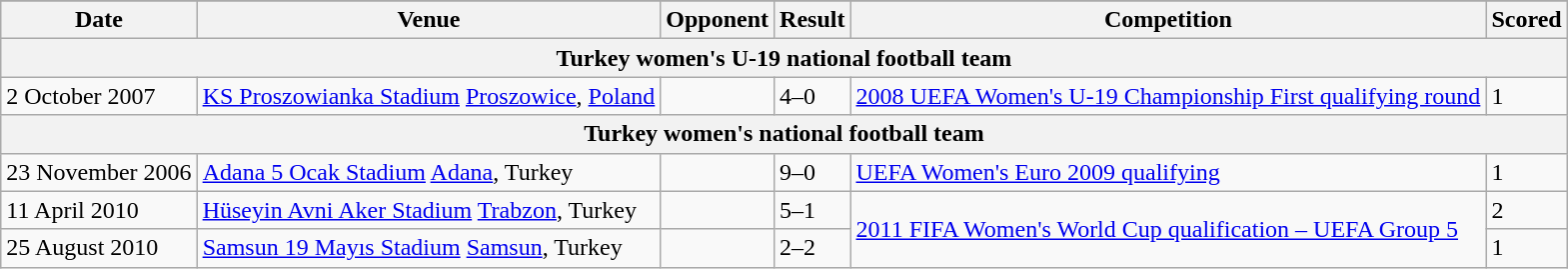<table class=wikitable>
<tr>
</tr>
<tr>
<th>Date</th>
<th>Venue</th>
<th>Opponent</th>
<th>Result</th>
<th>Competition</th>
<th>Scored</th>
</tr>
<tr>
<th colspan=6>Turkey women's U-19 national football team</th>
</tr>
<tr>
<td>2 October 2007</td>
<td><a href='#'>KS Proszowianka Stadium</a> <a href='#'>Proszowice</a>, <a href='#'>Poland</a></td>
<td></td>
<td>4–0</td>
<td><a href='#'>2008 UEFA Women's U-19 Championship First qualifying round</a></td>
<td>1</td>
</tr>
<tr>
<th colspan=6>Turkey women's national football team</th>
</tr>
<tr>
<td>23 November 2006</td>
<td><a href='#'>Adana 5 Ocak Stadium</a> <a href='#'>Adana</a>, Turkey</td>
<td></td>
<td>9–0</td>
<td><a href='#'>UEFA Women's Euro 2009 qualifying</a></td>
<td>1</td>
</tr>
<tr>
<td>11 April 2010</td>
<td><a href='#'>Hüseyin Avni Aker Stadium</a> <a href='#'>Trabzon</a>, Turkey</td>
<td></td>
<td>5–1</td>
<td rowspan=2><a href='#'>2011 FIFA Women's World Cup qualification – UEFA Group 5</a></td>
<td>2</td>
</tr>
<tr>
<td>25 August 2010</td>
<td><a href='#'>Samsun 19 Mayıs Stadium</a> <a href='#'>Samsun</a>, Turkey</td>
<td></td>
<td>2–2</td>
<td>1</td>
</tr>
</table>
